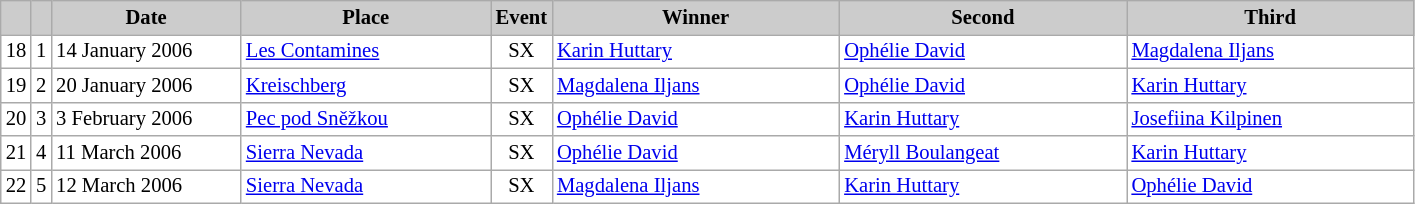<table class="wikitable plainrowheaders" style="background:#fff; font-size:86%; line-height:16px; border:grey solid 1px; border-collapse:collapse;">
<tr style="background:#ccc; text-align:center;">
<th scope="col" style="background:#ccc; width=20 px;"></th>
<th scope="col" style="background:#ccc; width=30 px;"></th>
<th scope="col" style="background:#ccc; width:120px;">Date</th>
<th scope="col" style="background:#ccc; width:160px;">Place</th>
<th scope="col" style="background:#ccc; width:15px;">Event</th>
<th scope="col" style="background:#ccc; width:185px;">Winner</th>
<th scope="col" style="background:#ccc; width:185px;">Second</th>
<th scope="col" style="background:#ccc; width:185px;">Third</th>
</tr>
<tr>
<td align=center>18</td>
<td align=center>1</td>
<td>14 January 2006</td>
<td> <a href='#'>Les Contamines</a></td>
<td align=center>SX</td>
<td> <a href='#'>Karin Huttary</a></td>
<td> <a href='#'>Ophélie David</a></td>
<td> <a href='#'>Magdalena Iljans</a></td>
</tr>
<tr>
<td align=center>19</td>
<td align=center>2</td>
<td>20 January 2006</td>
<td> <a href='#'>Kreischberg</a></td>
<td align=center>SX</td>
<td> <a href='#'>Magdalena Iljans</a></td>
<td> <a href='#'>Ophélie David</a></td>
<td> <a href='#'>Karin Huttary</a></td>
</tr>
<tr>
<td align=center>20</td>
<td align=center>3</td>
<td>3 February 2006</td>
<td> <a href='#'>Pec pod Sněžkou</a></td>
<td align=center>SX</td>
<td> <a href='#'>Ophélie David</a></td>
<td> <a href='#'>Karin Huttary</a></td>
<td> <a href='#'>Josefiina Kilpinen</a></td>
</tr>
<tr>
<td align=center>21</td>
<td align=center>4</td>
<td>11 March 2006</td>
<td> <a href='#'>Sierra Nevada</a></td>
<td align=center>SX</td>
<td> <a href='#'>Ophélie David</a></td>
<td> <a href='#'>Méryll Boulangeat</a></td>
<td> <a href='#'>Karin Huttary</a></td>
</tr>
<tr>
<td align=center>22</td>
<td align=center>5</td>
<td>12 March 2006<small></small></td>
<td> <a href='#'>Sierra Nevada</a></td>
<td align=center>SX</td>
<td> <a href='#'>Magdalena Iljans</a></td>
<td> <a href='#'>Karin Huttary</a></td>
<td> <a href='#'>Ophélie David</a></td>
</tr>
</table>
